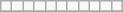<table class="wikitable sortable sortable" style="text-align: center">
<tr>
<td></td>
<td></td>
<td></td>
<td></td>
<td></td>
<td></td>
<td></td>
<td></td>
<td></td>
<td></td>
<td></td>
</tr>
<tr>
</tr>
</table>
